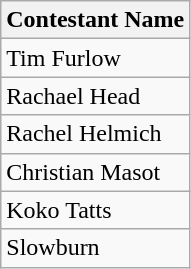<table class="wikitable sortable">
<tr>
<th>Contestant Name</th>
</tr>
<tr>
<td>Tim Furlow</td>
</tr>
<tr>
<td>Rachael Head</td>
</tr>
<tr>
<td>Rachel Helmich</td>
</tr>
<tr>
<td>Christian Masot</td>
</tr>
<tr>
<td>Koko Tatts</td>
</tr>
<tr>
<td>Slowburn</td>
</tr>
</table>
